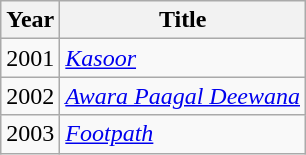<table class="wikitable sortable">
<tr>
<th>Year</th>
<th>Title</th>
</tr>
<tr>
<td>2001</td>
<td><em><a href='#'>Kasoor</a></em></td>
</tr>
<tr>
<td>2002</td>
<td><em><a href='#'>Awara Paagal Deewana</a></em></td>
</tr>
<tr>
<td>2003</td>
<td><em><a href='#'>Footpath</a></em></td>
</tr>
</table>
